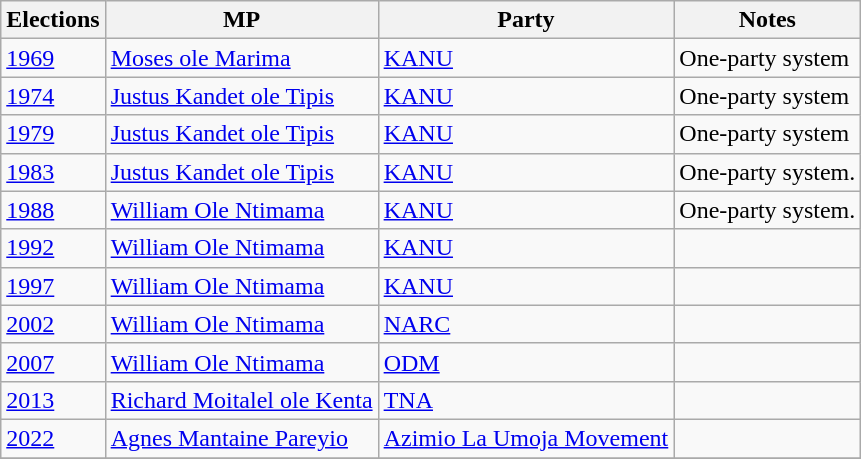<table class="wikitable">
<tr>
<th>Elections</th>
<th>MP </th>
<th>Party</th>
<th>Notes</th>
</tr>
<tr>
<td><a href='#'>1969</a></td>
<td><a href='#'>Moses ole Marima</a></td>
<td><a href='#'>KANU</a></td>
<td>One-party system</td>
</tr>
<tr>
<td><a href='#'>1974</a></td>
<td><a href='#'>Justus Kandet ole Tipis</a></td>
<td><a href='#'>KANU</a></td>
<td>One-party system</td>
</tr>
<tr>
<td><a href='#'>1979</a></td>
<td><a href='#'>Justus Kandet ole Tipis</a></td>
<td><a href='#'>KANU</a></td>
<td>One-party system</td>
</tr>
<tr>
<td><a href='#'>1983</a></td>
<td><a href='#'>Justus Kandet ole Tipis</a></td>
<td><a href='#'>KANU</a></td>
<td>One-party system.</td>
</tr>
<tr>
<td><a href='#'>1988</a></td>
<td><a href='#'>William Ole Ntimama</a></td>
<td><a href='#'>KANU</a></td>
<td>One-party system.</td>
</tr>
<tr>
<td><a href='#'>1992</a></td>
<td><a href='#'>William Ole Ntimama</a></td>
<td><a href='#'>KANU</a></td>
<td></td>
</tr>
<tr>
<td><a href='#'>1997</a></td>
<td><a href='#'>William Ole Ntimama</a></td>
<td><a href='#'>KANU</a></td>
<td></td>
</tr>
<tr>
<td><a href='#'>2002</a></td>
<td><a href='#'>William Ole Ntimama</a></td>
<td><a href='#'>NARC</a></td>
<td></td>
</tr>
<tr>
<td><a href='#'>2007</a></td>
<td><a href='#'>William Ole Ntimama</a></td>
<td><a href='#'>ODM</a></td>
<td></td>
</tr>
<tr>
<td><a href='#'>2013</a></td>
<td><a href='#'>Richard Moitalel ole Kenta</a></td>
<td><a href='#'>TNA</a></td>
<td></td>
</tr>
<tr>
<td><a href='#'>2022</a></td>
<td><a href='#'>Agnes Mantaine Pareyio</a></td>
<td><a href='#'>Azimio La Umoja Movement</a></td>
<td></td>
</tr>
<tr>
</tr>
</table>
